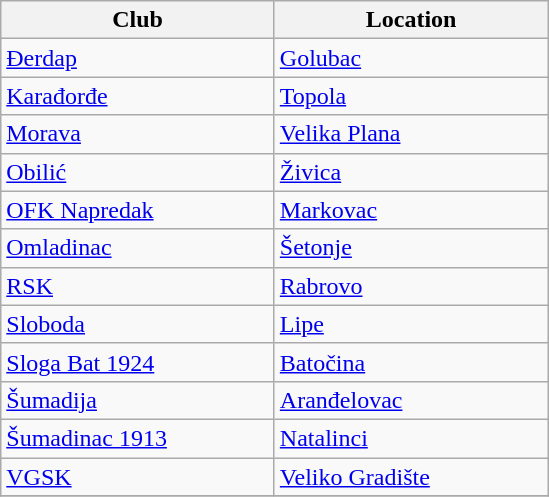<table class="wikitable sortable">
<tr>
<th width=175>Club</th>
<th width=175>Location</th>
</tr>
<tr>
<td><a href='#'>Đerdap</a></td>
<td><a href='#'>Golubac</a></td>
</tr>
<tr>
<td><a href='#'>Karađorđe</a></td>
<td><a href='#'>Topola</a></td>
</tr>
<tr>
<td><a href='#'>Morava</a></td>
<td><a href='#'>Velika Plana</a></td>
</tr>
<tr>
<td><a href='#'>Obilić</a></td>
<td><a href='#'>Živica</a></td>
</tr>
<tr>
<td><a href='#'>OFK Napredak</a></td>
<td><a href='#'>Markovac</a></td>
</tr>
<tr>
<td><a href='#'>Omladinac</a></td>
<td><a href='#'>Šetonje</a></td>
</tr>
<tr>
<td><a href='#'>RSK</a></td>
<td><a href='#'>Rabrovo</a></td>
</tr>
<tr>
<td><a href='#'>Sloboda</a></td>
<td><a href='#'>Lipe</a></td>
</tr>
<tr>
<td><a href='#'>Sloga Bat 1924</a></td>
<td><a href='#'>Batočina</a></td>
</tr>
<tr>
<td><a href='#'>Šumadija</a></td>
<td><a href='#'>Aranđelovac</a></td>
</tr>
<tr>
<td><a href='#'>Šumadinac 1913</a></td>
<td><a href='#'>Natalinci</a></td>
</tr>
<tr>
<td><a href='#'>VGSK</a></td>
<td><a href='#'>Veliko Gradište</a></td>
</tr>
<tr>
</tr>
</table>
